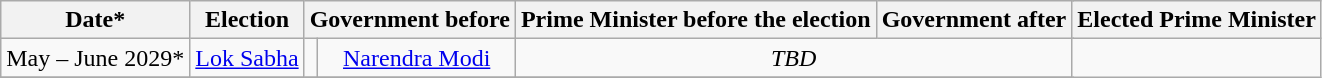<table class="wikitable" style="text-align:center;">
<tr>
<th>Date*</th>
<th>Election</th>
<th colspan="2">Government before</th>
<th>Prime Minister before the election</th>
<th colspan="2">Government after</th>
<th>Elected Prime Minister</th>
</tr>
<tr>
<td>May – June 2029*</td>
<td><a href='#'>Lok Sabha</a></td>
<td></td>
<td><a href='#'>Narendra Modi</a></td>
<td colspan="3"><em>TBD</em></td>
</tr>
<tr>
</tr>
</table>
